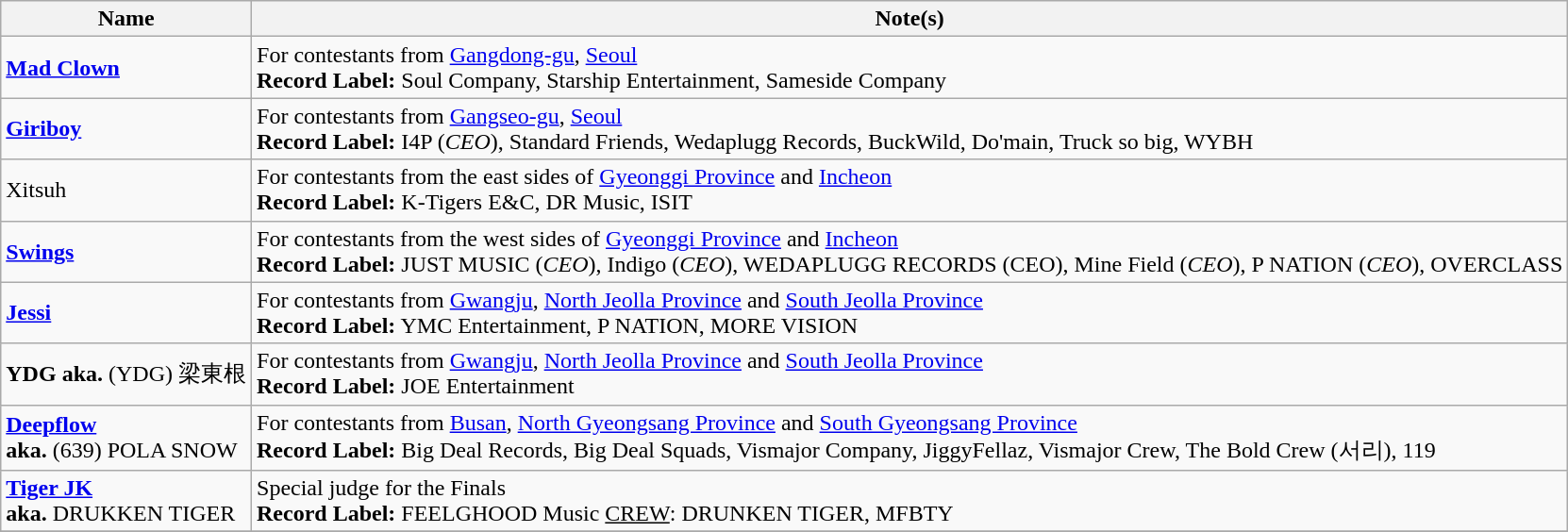<table class="wikitable">
<tr>
<th>Name</th>
<th>Note(s)</th>
</tr>
<tr>
<td><strong><a href='#'>Mad Clown</a></strong><br></td>
<td>For contestants from <a href='#'>Gangdong-gu</a>, <a href='#'>Seoul</a><br><strong>Record Label:</strong> Soul Company, Starship Entertainment, Sameside Company</td>
</tr>
<tr>
<td><strong><a href='#'>Giriboy</a></strong><br></td>
<td>For contestants from <a href='#'>Gangseo-gu</a>, <a href='#'>Seoul</a><br><strong>Record Label:</strong> I4P (<em>CEO</em>), Standard Friends, Wedaplugg Records, BuckWild, Do'main, Truck so big, WYBH</td>
</tr>
<tr>
<td>Xitsuh</td>
<td>For contestants from the east sides of <a href='#'>Gyeonggi Province</a> and <a href='#'>Incheon</a><br><strong>Record Label:</strong> K-Tigers E&C, DR Music, ISIT</td>
</tr>
<tr>
<td><a href='#'><strong>Swings</strong></a><br></td>
<td>For contestants from the west sides of <a href='#'>Gyeonggi Province</a> and <a href='#'>Incheon</a><br><strong>Record Label:</strong> JUST MUSIC (<em>CEO</em>), Indigo (<em>CEO</em>), WEDAPLUGG RECORDS (CEO), Mine Field (<em>CEO</em>), P NATION (<em>CEO</em>), OVERCLASS</td>
</tr>
<tr>
<td><a href='#'><strong>Jessi</strong></a><br></td>
<td>For contestants from <a href='#'>Gwangju</a>, <a href='#'>North Jeolla Province</a> and <a href='#'>South Jeolla Province</a><br><strong>Record Label:</strong> YMC Entertainment, P NATION, MORE VISION</td>
</tr>
<tr>
<td><strong>YDG</strong> <strong>aka.</strong> (YDG) 梁東根<br></td>
<td>For contestants from <a href='#'>Gwangju</a>, <a href='#'>North Jeolla Province</a> and <a href='#'>South Jeolla Province</a><br><strong>Record Label:</strong> JOE Entertainment</td>
</tr>
<tr>
<td><strong><a href='#'>Deepflow</a></strong><br><strong>aka.</strong> (639) POLA SNOW<br></td>
<td>For contestants from <a href='#'>Busan</a>, <a href='#'>North Gyeongsang Province</a> and <a href='#'>South Gyeongsang Province</a><br><strong>Record Label:</strong> Big Deal Records, Big Deal Squads, Vismajor Company, JiggyFellaz, Vismajor Crew, The Bold Crew (서리), 119</td>
</tr>
<tr>
<td><strong><a href='#'>Tiger JK</a></strong><br><strong>aka.</strong> DRUKKEN TIGER
</td>
<td>Special judge for the Finals<br><strong>Record Label:</strong> FEELGHOOD Music <u>CREW</u>: DRUNKEN TIGER, MFBTY</td>
</tr>
<tr>
</tr>
</table>
